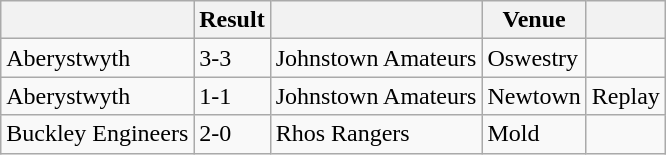<table class="wikitable">
<tr>
<th></th>
<th>Result</th>
<th></th>
<th>Venue</th>
<th></th>
</tr>
<tr>
<td>Aberystwyth</td>
<td>3-3</td>
<td>Johnstown Amateurs</td>
<td>Oswestry</td>
<td></td>
</tr>
<tr>
<td>Aberystwyth</td>
<td>1-1</td>
<td>Johnstown Amateurs</td>
<td>Newtown</td>
<td>Replay</td>
</tr>
<tr>
<td>Buckley Engineers</td>
<td>2-0</td>
<td>Rhos Rangers</td>
<td>Mold</td>
<td></td>
</tr>
</table>
